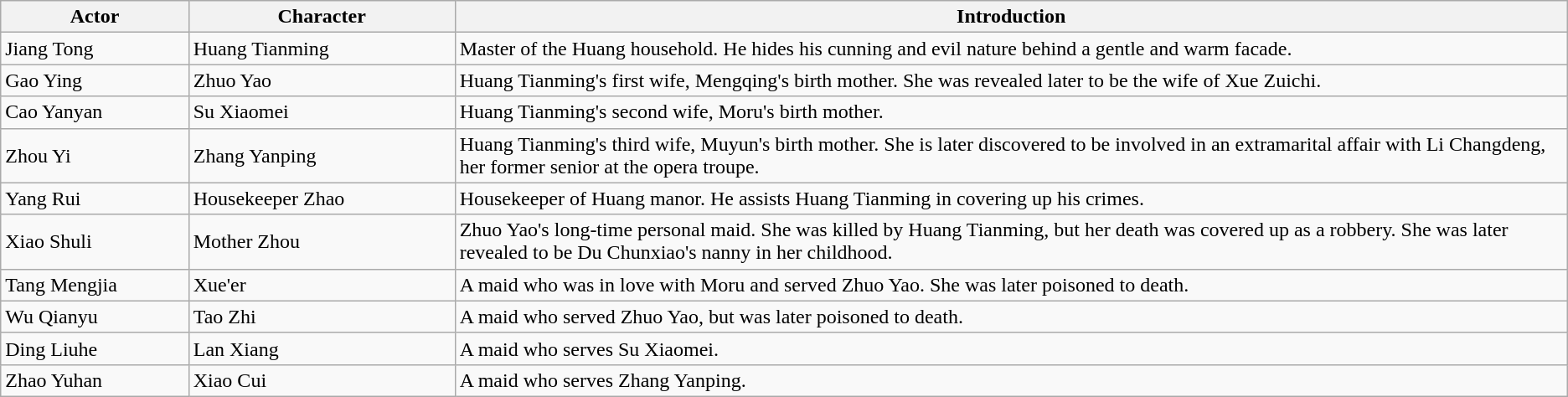<table class="wikitable">
<tr>
<th style="width:12%">Actor</th>
<th style="width:17%">Character</th>
<th>Introduction</th>
</tr>
<tr>
<td>Jiang Tong</td>
<td>Huang Tianming</td>
<td>Master of the Huang household. He hides his cunning and evil nature behind a gentle and warm facade.</td>
</tr>
<tr>
<td>Gao Ying</td>
<td>Zhuo Yao</td>
<td>Huang Tianming's first wife, Mengqing's birth mother. She was revealed later to be the wife of Xue Zuichi.</td>
</tr>
<tr>
<td>Cao Yanyan</td>
<td>Su Xiaomei</td>
<td>Huang Tianming's second wife, Moru's birth mother.</td>
</tr>
<tr>
<td>Zhou Yi</td>
<td>Zhang Yanping</td>
<td>Huang Tianming's third wife, Muyun's birth mother. She is later discovered to be involved in an extramarital affair with Li Changdeng, her former senior at the opera troupe.</td>
</tr>
<tr>
<td>Yang Rui</td>
<td>Housekeeper Zhao</td>
<td>Housekeeper of Huang manor. He assists Huang Tianming in covering up his crimes.</td>
</tr>
<tr>
<td>Xiao Shuli</td>
<td>Mother Zhou</td>
<td>Zhuo Yao's long-time personal maid. She was killed by Huang Tianming, but her death was covered up as a robbery. She was later revealed to be Du Chunxiao's nanny in her childhood.</td>
</tr>
<tr>
<td>Tang Mengjia</td>
<td>Xue'er</td>
<td>A maid who was in love with Moru and served Zhuo Yao. She was later poisoned to death.</td>
</tr>
<tr>
<td>Wu Qianyu</td>
<td>Tao Zhi</td>
<td>A maid who served Zhuo Yao, but was later poisoned to death.</td>
</tr>
<tr>
<td>Ding Liuhe</td>
<td>Lan Xiang</td>
<td>A maid who serves Su Xiaomei.</td>
</tr>
<tr>
<td>Zhao Yuhan</td>
<td>Xiao Cui</td>
<td>A maid who serves Zhang Yanping.</td>
</tr>
</table>
